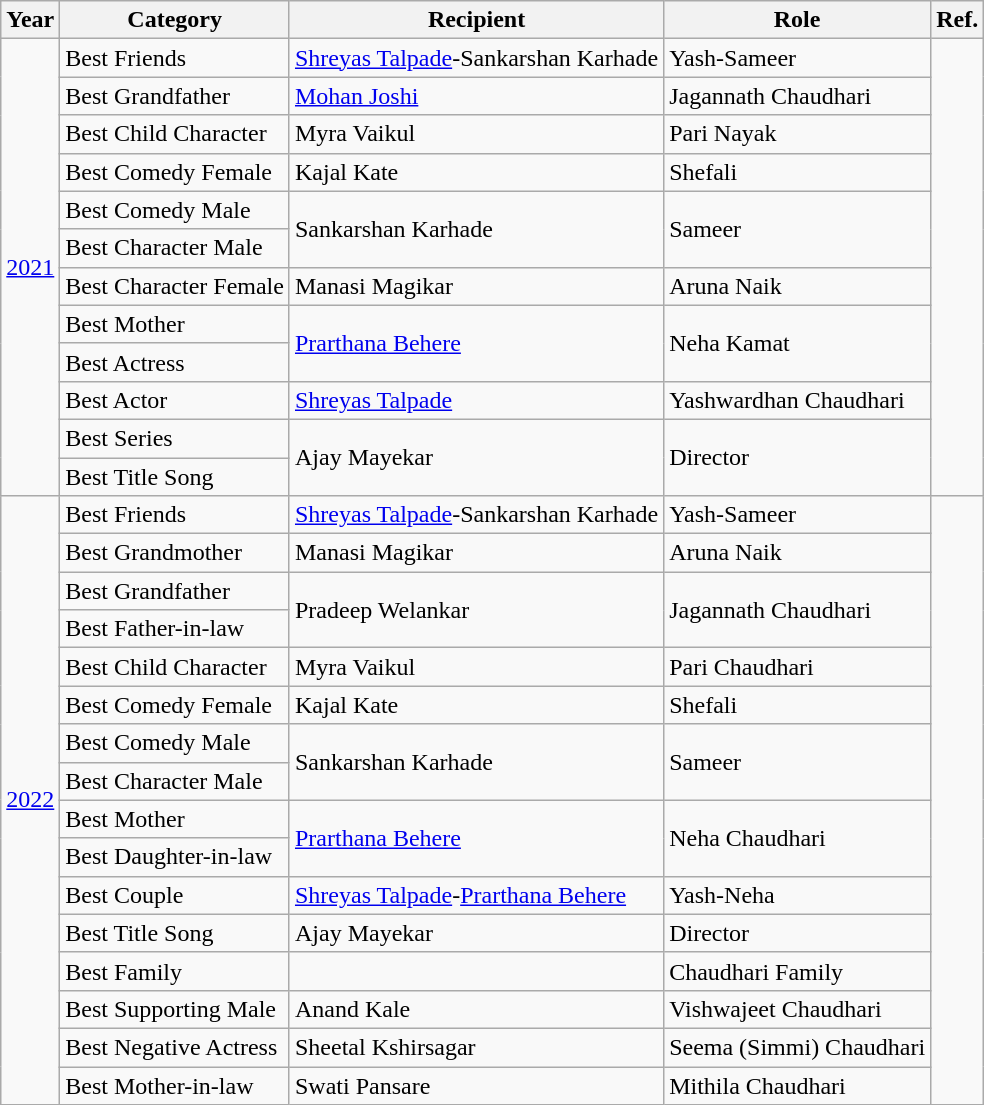<table class="wikitable">
<tr>
<th>Year</th>
<th>Category</th>
<th>Recipient</th>
<th>Role</th>
<th>Ref.</th>
</tr>
<tr>
<td rowspan="12"><a href='#'>2021</a></td>
<td>Best Friends</td>
<td><a href='#'>Shreyas Talpade</a>-Sankarshan Karhade</td>
<td>Yash-Sameer</td>
<td rowspan="12"></td>
</tr>
<tr>
<td>Best Grandfather</td>
<td><a href='#'>Mohan Joshi</a></td>
<td>Jagannath Chaudhari</td>
</tr>
<tr>
<td>Best Child Character</td>
<td>Myra Vaikul</td>
<td>Pari Nayak</td>
</tr>
<tr>
<td>Best Comedy Female</td>
<td>Kajal Kate</td>
<td>Shefali</td>
</tr>
<tr>
<td>Best Comedy Male</td>
<td rowspan="2">Sankarshan Karhade</td>
<td rowspan="2">Sameer</td>
</tr>
<tr>
<td>Best Character Male</td>
</tr>
<tr>
<td>Best Character Female</td>
<td>Manasi Magikar</td>
<td>Aruna Naik</td>
</tr>
<tr>
<td>Best Mother</td>
<td rowspan="2"><a href='#'>Prarthana Behere</a></td>
<td rowspan="2">Neha Kamat</td>
</tr>
<tr>
<td>Best Actress</td>
</tr>
<tr>
<td>Best Actor</td>
<td><a href='#'>Shreyas Talpade</a></td>
<td>Yashwardhan Chaudhari</td>
</tr>
<tr>
<td>Best Series</td>
<td rowspan="2">Ajay Mayekar</td>
<td rowspan="2">Director</td>
</tr>
<tr>
<td>Best Title Song</td>
</tr>
<tr>
<td rowspan="16"><a href='#'>2022</a></td>
<td>Best Friends</td>
<td><a href='#'>Shreyas Talpade</a>-Sankarshan Karhade</td>
<td>Yash-Sameer</td>
<td rowspan="16"></td>
</tr>
<tr>
<td>Best Grandmother</td>
<td>Manasi Magikar</td>
<td>Aruna Naik</td>
</tr>
<tr>
<td>Best Grandfather</td>
<td rowspan="2">Pradeep Welankar</td>
<td rowspan="2">Jagannath Chaudhari</td>
</tr>
<tr>
<td>Best Father-in-law</td>
</tr>
<tr>
<td>Best Child Character</td>
<td>Myra Vaikul</td>
<td>Pari Chaudhari</td>
</tr>
<tr>
<td>Best Comedy Female</td>
<td>Kajal Kate</td>
<td>Shefali</td>
</tr>
<tr>
<td>Best Comedy Male</td>
<td rowspan="2">Sankarshan Karhade</td>
<td rowspan="2">Sameer</td>
</tr>
<tr>
<td>Best Character Male</td>
</tr>
<tr>
<td>Best Mother</td>
<td rowspan="2"><a href='#'>Prarthana Behere</a></td>
<td rowspan="2">Neha Chaudhari</td>
</tr>
<tr>
<td>Best Daughter-in-law</td>
</tr>
<tr>
<td>Best Couple</td>
<td><a href='#'>Shreyas Talpade</a>-<a href='#'>Prarthana Behere</a></td>
<td>Yash-Neha</td>
</tr>
<tr>
<td>Best Title Song</td>
<td>Ajay Mayekar</td>
<td>Director</td>
</tr>
<tr>
<td>Best Family</td>
<td></td>
<td>Chaudhari Family</td>
</tr>
<tr>
<td>Best Supporting Male</td>
<td>Anand Kale</td>
<td>Vishwajeet Chaudhari</td>
</tr>
<tr>
<td>Best Negative Actress</td>
<td>Sheetal Kshirsagar</td>
<td>Seema (Simmi) Chaudhari</td>
</tr>
<tr>
<td>Best Mother-in-law</td>
<td>Swati Pansare</td>
<td>Mithila Chaudhari</td>
</tr>
</table>
